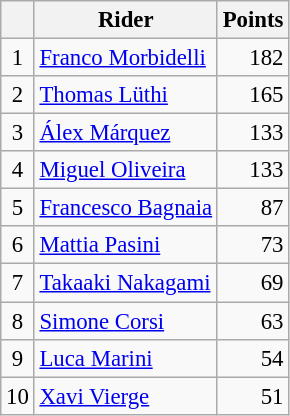<table class="wikitable" style="font-size: 95%;">
<tr>
<th></th>
<th>Rider</th>
<th>Points</th>
</tr>
<tr>
<td align=center>1</td>
<td> <a href='#'>Franco Morbidelli</a></td>
<td align=right>182</td>
</tr>
<tr>
<td align=center>2</td>
<td> <a href='#'>Thomas Lüthi</a></td>
<td align=right>165</td>
</tr>
<tr>
<td align=center>3</td>
<td> <a href='#'>Álex Márquez</a></td>
<td align=right>133</td>
</tr>
<tr>
<td align=center>4</td>
<td> <a href='#'>Miguel Oliveira</a></td>
<td align=right>133</td>
</tr>
<tr>
<td align=center>5</td>
<td> <a href='#'>Francesco Bagnaia</a></td>
<td align=right>87</td>
</tr>
<tr>
<td align=center>6</td>
<td> <a href='#'>Mattia Pasini</a></td>
<td align=right>73</td>
</tr>
<tr>
<td align=center>7</td>
<td> <a href='#'>Takaaki Nakagami</a></td>
<td align=right>69</td>
</tr>
<tr>
<td align=center>8</td>
<td> <a href='#'>Simone Corsi</a></td>
<td align=right>63</td>
</tr>
<tr>
<td align=center>9</td>
<td> <a href='#'>Luca Marini</a></td>
<td align=right>54</td>
</tr>
<tr>
<td align=center>10</td>
<td> <a href='#'>Xavi Vierge</a></td>
<td align=right>51</td>
</tr>
</table>
